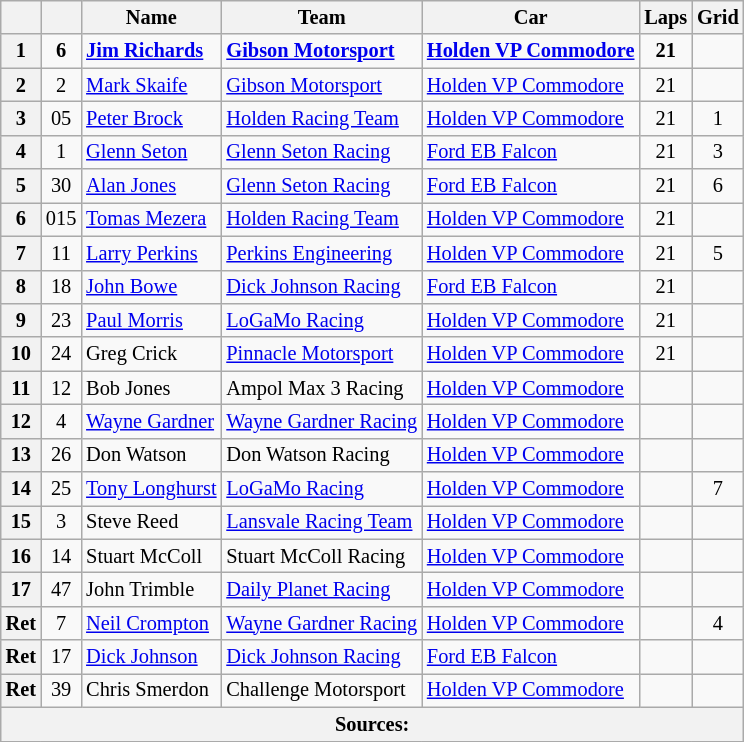<table class="wikitable" style="font-size: 85%">
<tr>
<th></th>
<th></th>
<th>Name</th>
<th>Team</th>
<th>Car</th>
<th>Laps</th>
<th>Grid</th>
</tr>
<tr>
<th>1</th>
<td align="center"><strong>6</strong></td>
<td> <strong><a href='#'>Jim Richards</a></strong></td>
<td><strong><a href='#'>Gibson Motorsport</a></strong></td>
<td><strong><a href='#'>Holden VP Commodore</a></strong></td>
<td align="center"><strong>21</strong></td>
<td align="center"><strong></strong></td>
</tr>
<tr>
<th>2</th>
<td align="center">2</td>
<td> <a href='#'>Mark Skaife</a></td>
<td><a href='#'>Gibson Motorsport</a></td>
<td><a href='#'>Holden VP Commodore</a></td>
<td align="center">21</td>
<td align="center"></td>
</tr>
<tr>
<th>3</th>
<td align="center">05</td>
<td> <a href='#'>Peter Brock</a></td>
<td><a href='#'>Holden Racing Team</a></td>
<td><a href='#'>Holden VP Commodore</a></td>
<td align="center">21</td>
<td align="center">1</td>
</tr>
<tr>
<th>4</th>
<td align="center">1</td>
<td> <a href='#'>Glenn Seton</a></td>
<td><a href='#'>Glenn Seton Racing</a></td>
<td><a href='#'>Ford EB Falcon</a></td>
<td align="center">21</td>
<td align="center">3</td>
</tr>
<tr>
<th>5</th>
<td align="center">30</td>
<td> <a href='#'>Alan Jones</a></td>
<td><a href='#'>Glenn Seton Racing</a></td>
<td><a href='#'>Ford EB Falcon</a></td>
<td align="center">21</td>
<td align="center">6</td>
</tr>
<tr>
<th>6</th>
<td align="center">015</td>
<td> <a href='#'>Tomas Mezera</a></td>
<td><a href='#'>Holden Racing Team</a></td>
<td><a href='#'>Holden VP Commodore</a></td>
<td align="center">21</td>
<td align="center"></td>
</tr>
<tr>
<th>7</th>
<td align="center">11</td>
<td> <a href='#'>Larry Perkins</a></td>
<td><a href='#'>Perkins Engineering</a></td>
<td><a href='#'>Holden VP Commodore</a></td>
<td align="center">21</td>
<td align="center">5</td>
</tr>
<tr>
<th>8</th>
<td align="center">18</td>
<td> <a href='#'>John Bowe</a></td>
<td><a href='#'>Dick Johnson Racing</a></td>
<td><a href='#'>Ford EB Falcon</a></td>
<td align="center">21</td>
<td align="center"></td>
</tr>
<tr>
<th>9</th>
<td align="center">23</td>
<td> <a href='#'>Paul Morris</a></td>
<td><a href='#'>LoGaMo Racing</a></td>
<td><a href='#'>Holden VP Commodore</a></td>
<td align="center">21</td>
<td align="center"></td>
</tr>
<tr>
<th>10</th>
<td align="center">24</td>
<td> Greg Crick</td>
<td><a href='#'>Pinnacle Motorsport</a></td>
<td><a href='#'>Holden VP Commodore</a></td>
<td align="center">21</td>
<td align="center"></td>
</tr>
<tr>
<th>11</th>
<td align="center">12</td>
<td> Bob Jones</td>
<td>Ampol Max 3 Racing</td>
<td><a href='#'>Holden VP Commodore</a></td>
<td align="center"></td>
<td align="center"></td>
</tr>
<tr>
<th>12</th>
<td align="center">4</td>
<td> <a href='#'>Wayne Gardner</a></td>
<td><a href='#'>Wayne Gardner Racing</a></td>
<td><a href='#'>Holden VP Commodore</a></td>
<td align="center"></td>
<td align="center"></td>
</tr>
<tr>
<th>13</th>
<td align="center">26</td>
<td> Don Watson</td>
<td>Don Watson Racing</td>
<td><a href='#'>Holden VP Commodore</a></td>
<td align="center"></td>
<td align="center"></td>
</tr>
<tr>
<th>14</th>
<td align="center">25</td>
<td> <a href='#'>Tony Longhurst</a></td>
<td><a href='#'>LoGaMo Racing</a></td>
<td><a href='#'>Holden VP Commodore</a></td>
<td align="center"></td>
<td align="center">7</td>
</tr>
<tr>
<th>15</th>
<td align="center">3</td>
<td> Steve Reed</td>
<td><a href='#'>Lansvale Racing Team</a></td>
<td><a href='#'>Holden VP Commodore</a></td>
<td align="center"></td>
<td align="center"></td>
</tr>
<tr>
<th>16</th>
<td align="center">14</td>
<td> Stuart McColl</td>
<td>Stuart McColl Racing</td>
<td><a href='#'>Holden VP Commodore</a></td>
<td align="center"></td>
<td align="center"></td>
</tr>
<tr>
<th>17</th>
<td align="center">47</td>
<td> John Trimble</td>
<td><a href='#'>Daily Planet Racing</a></td>
<td><a href='#'>Holden VP Commodore</a></td>
<td align="center"></td>
<td align="center"></td>
</tr>
<tr>
<th>Ret</th>
<td align="center">7</td>
<td> <a href='#'>Neil Crompton</a></td>
<td><a href='#'>Wayne Gardner Racing</a></td>
<td><a href='#'>Holden VP Commodore</a></td>
<td align="center"></td>
<td align="center">4</td>
</tr>
<tr>
<th>Ret</th>
<td align="center">17</td>
<td> <a href='#'>Dick Johnson</a></td>
<td><a href='#'>Dick Johnson Racing</a></td>
<td><a href='#'>Ford EB Falcon</a></td>
<td align="center"></td>
<td align="center"></td>
</tr>
<tr>
<th>Ret</th>
<td align="center">39</td>
<td> Chris Smerdon</td>
<td>Challenge Motorsport</td>
<td><a href='#'>Holden VP Commodore</a></td>
<td align="center"></td>
<td align="center"></td>
</tr>
<tr>
<th colspan="7">Sources:</th>
</tr>
<tr>
</tr>
</table>
